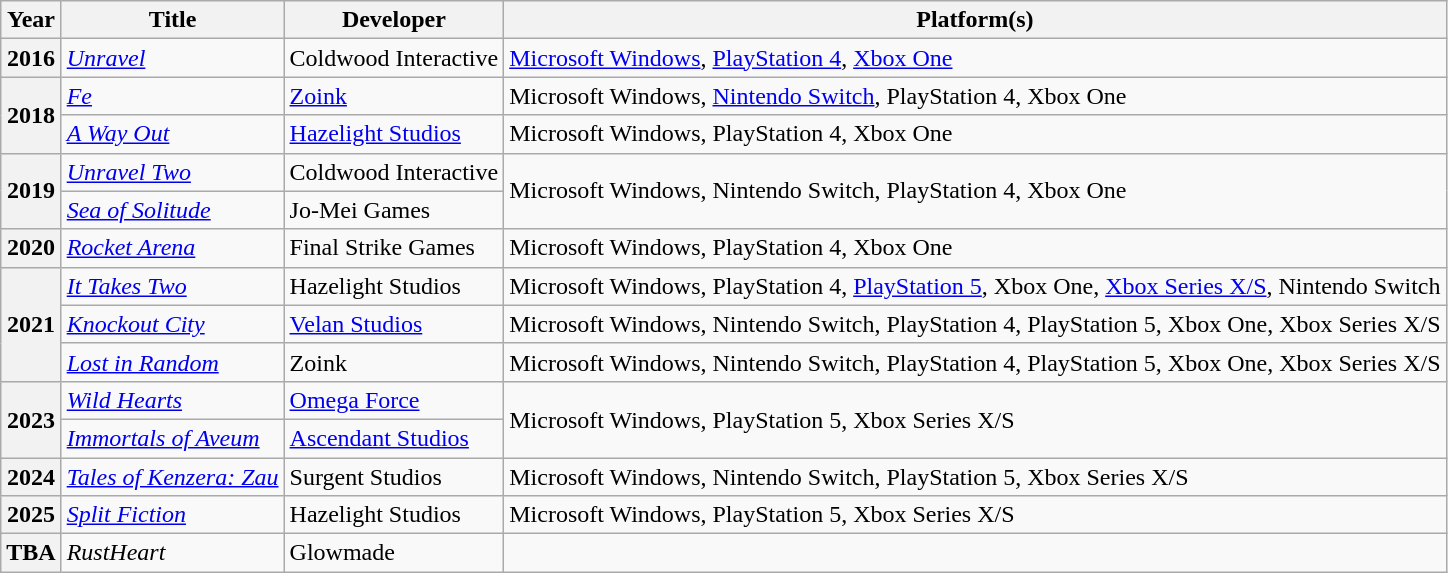<table class="wikitable">
<tr>
<th scope="col">Year</th>
<th scope="col">Title</th>
<th scope="col">Developer</th>
<th scope="col">Platform(s)</th>
</tr>
<tr>
<th scope="row">2016</th>
<td><em><a href='#'>Unravel</a></em></td>
<td>Coldwood Interactive</td>
<td><a href='#'>Microsoft Windows</a>, <a href='#'>PlayStation 4</a>, <a href='#'>Xbox One</a></td>
</tr>
<tr>
<th rowspan="2" scope="row">2018</th>
<td><em><a href='#'>Fe</a></em></td>
<td><a href='#'>Zoink</a></td>
<td>Microsoft Windows, <a href='#'>Nintendo Switch</a>, PlayStation 4, Xbox One</td>
</tr>
<tr>
<td><em><a href='#'>A Way Out</a></em></td>
<td><a href='#'>Hazelight Studios</a></td>
<td>Microsoft Windows, PlayStation 4, Xbox One</td>
</tr>
<tr>
<th rowspan="2" scope="row">2019</th>
<td><em><a href='#'>Unravel Two</a></em></td>
<td>Coldwood Interactive</td>
<td rowspan="2">Microsoft Windows, Nintendo Switch, PlayStation 4, Xbox One</td>
</tr>
<tr>
<td><em><a href='#'>Sea of Solitude</a></em></td>
<td>Jo-Mei Games</td>
</tr>
<tr>
<th scope="row">2020</th>
<td><em><a href='#'>Rocket Arena</a></em></td>
<td>Final Strike Games</td>
<td>Microsoft Windows, PlayStation 4, Xbox One</td>
</tr>
<tr>
<th rowspan="3" scope="row">2021</th>
<td><em><a href='#'>It Takes Two</a></em></td>
<td>Hazelight Studios</td>
<td>Microsoft Windows, PlayStation 4, <a href='#'>PlayStation 5</a>, Xbox One, <a href='#'>Xbox Series X/S</a>, Nintendo Switch</td>
</tr>
<tr>
<td><em><a href='#'>Knockout City</a></em></td>
<td><a href='#'>Velan Studios</a></td>
<td>Microsoft Windows, Nintendo Switch, PlayStation 4, PlayStation 5, Xbox One, Xbox Series X/S</td>
</tr>
<tr>
<td><em><a href='#'>Lost in Random</a></em></td>
<td>Zoink</td>
<td>Microsoft Windows, Nintendo Switch, PlayStation 4, PlayStation 5, Xbox One, Xbox Series X/S</td>
</tr>
<tr>
<th scope="row" rowspan="2">2023</th>
<td><em><a href='#'>Wild Hearts</a></em></td>
<td><a href='#'>Omega Force</a></td>
<td rowspan="2">Microsoft Windows, PlayStation 5, Xbox Series X/S</td>
</tr>
<tr>
<td><em><a href='#'>Immortals of Aveum</a></em></td>
<td><a href='#'>Ascendant Studios</a></td>
</tr>
<tr>
<th>2024</th>
<td><em><a href='#'>Tales of Kenzera: Zau</a></em></td>
<td>Surgent Studios</td>
<td>Microsoft Windows, Nintendo Switch, PlayStation 5, Xbox Series X/S</td>
</tr>
<tr>
<th>2025</th>
<td><em><a href='#'>Split Fiction</a></em></td>
<td>Hazelight Studios</td>
<td>Microsoft Windows, PlayStation 5, Xbox Series X/S</td>
</tr>
<tr>
<th scope="row">TBA</th>
<td><em>RustHeart</em></td>
<td>Glowmade</td>
<td></td>
</tr>
</table>
